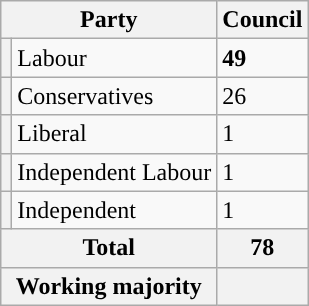<table class="wikitable">
<tr>
<th colspan="2" valign="top">Party</th>
<th valign="top">Council</th>
</tr>
<tr>
<th style="background-color: "></th>
<td>Labour</td>
<td><strong>49</strong></td>
</tr>
<tr>
<th style="background-color: "></th>
<td>Conservatives</td>
<td>26</td>
</tr>
<tr>
<th style="background-color: "></th>
<td>Liberal</td>
<td>1</td>
</tr>
<tr>
<th style="background-color: "></th>
<td>Independent Labour</td>
<td>1</td>
</tr>
<tr>
<th style="background-color: "></th>
<td>Independent</td>
<td>1</td>
</tr>
<tr>
<th colspan="2">Total</th>
<th>78</th>
</tr>
<tr>
<th colspan="2">Working majority</th>
<th></th>
</tr>
</table>
